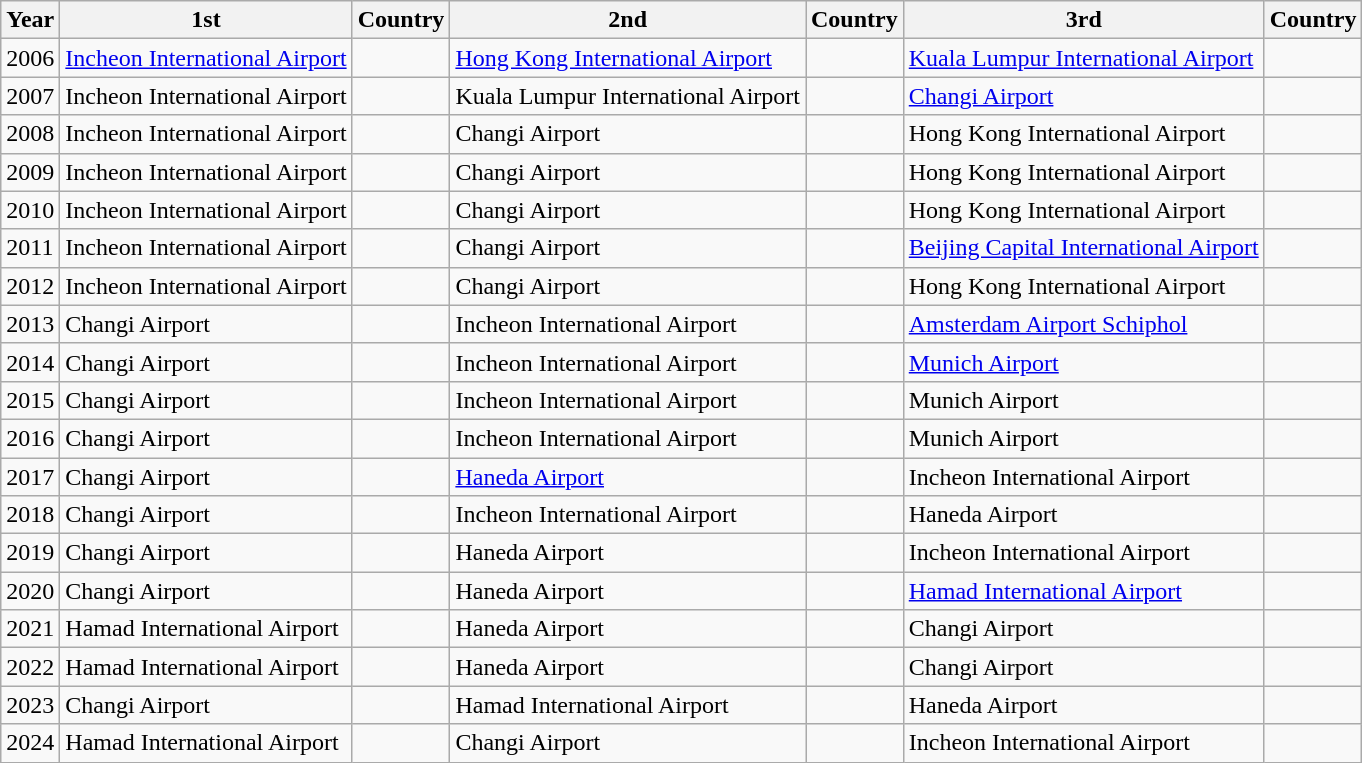<table class="wikitable">
<tr>
<th>Year</th>
<th>1st</th>
<th>Country</th>
<th>2nd</th>
<th>Country</th>
<th>3rd</th>
<th>Country</th>
</tr>
<tr>
<td>2006</td>
<td><a href='#'>Incheon International Airport</a></td>
<td></td>
<td><a href='#'>Hong Kong International Airport</a></td>
<td></td>
<td><a href='#'>Kuala Lumpur International Airport</a></td>
<td></td>
</tr>
<tr>
<td>2007</td>
<td>Incheon International Airport</td>
<td></td>
<td>Kuala Lumpur International Airport</td>
<td></td>
<td><a href='#'>Changi Airport</a></td>
<td></td>
</tr>
<tr>
<td>2008</td>
<td>Incheon International Airport</td>
<td></td>
<td>Changi Airport</td>
<td></td>
<td>Hong Kong International Airport</td>
<td></td>
</tr>
<tr>
<td>2009</td>
<td>Incheon International Airport</td>
<td></td>
<td>Changi Airport</td>
<td></td>
<td>Hong Kong International Airport</td>
<td></td>
</tr>
<tr>
<td>2010</td>
<td>Incheon International Airport</td>
<td></td>
<td>Changi Airport</td>
<td></td>
<td>Hong Kong International Airport</td>
<td></td>
</tr>
<tr>
<td>2011</td>
<td>Incheon International Airport</td>
<td></td>
<td>Changi Airport</td>
<td></td>
<td><a href='#'>Beijing Capital International Airport</a></td>
<td></td>
</tr>
<tr>
<td>2012</td>
<td>Incheon International Airport</td>
<td></td>
<td>Changi Airport</td>
<td></td>
<td>Hong Kong International Airport</td>
<td></td>
</tr>
<tr>
<td>2013</td>
<td>Changi Airport</td>
<td></td>
<td>Incheon International Airport</td>
<td></td>
<td><a href='#'>Amsterdam Airport Schiphol</a></td>
<td></td>
</tr>
<tr>
<td>2014</td>
<td>Changi Airport</td>
<td></td>
<td>Incheon International Airport</td>
<td></td>
<td><a href='#'>Munich Airport</a></td>
<td></td>
</tr>
<tr>
<td>2015</td>
<td>Changi Airport</td>
<td></td>
<td>Incheon International Airport</td>
<td></td>
<td>Munich Airport</td>
<td></td>
</tr>
<tr>
<td>2016</td>
<td>Changi Airport</td>
<td></td>
<td>Incheon International Airport</td>
<td></td>
<td>Munich Airport</td>
<td></td>
</tr>
<tr>
<td>2017</td>
<td>Changi Airport</td>
<td></td>
<td><a href='#'>Haneda Airport</a></td>
<td></td>
<td>Incheon International Airport</td>
<td></td>
</tr>
<tr>
<td>2018</td>
<td>Changi Airport</td>
<td></td>
<td>Incheon International Airport</td>
<td></td>
<td>Haneda Airport</td>
<td></td>
</tr>
<tr>
<td>2019</td>
<td>Changi Airport</td>
<td></td>
<td>Haneda Airport</td>
<td></td>
<td>Incheon International Airport</td>
<td></td>
</tr>
<tr>
<td>2020</td>
<td>Changi Airport</td>
<td></td>
<td>Haneda Airport</td>
<td></td>
<td><a href='#'>Hamad International Airport</a></td>
<td></td>
</tr>
<tr>
<td>2021</td>
<td>Hamad International Airport</td>
<td></td>
<td>Haneda Airport</td>
<td></td>
<td>Changi Airport</td>
<td></td>
</tr>
<tr>
<td>2022</td>
<td>Hamad International Airport</td>
<td></td>
<td>Haneda Airport</td>
<td></td>
<td>Changi Airport</td>
<td></td>
</tr>
<tr>
<td>2023</td>
<td>Changi Airport</td>
<td></td>
<td>Hamad International Airport</td>
<td></td>
<td>Haneda Airport</td>
<td></td>
</tr>
<tr>
<td>2024</td>
<td>Hamad International Airport</td>
<td></td>
<td>Changi Airport</td>
<td></td>
<td>Incheon International Airport</td>
<td></td>
</tr>
</table>
